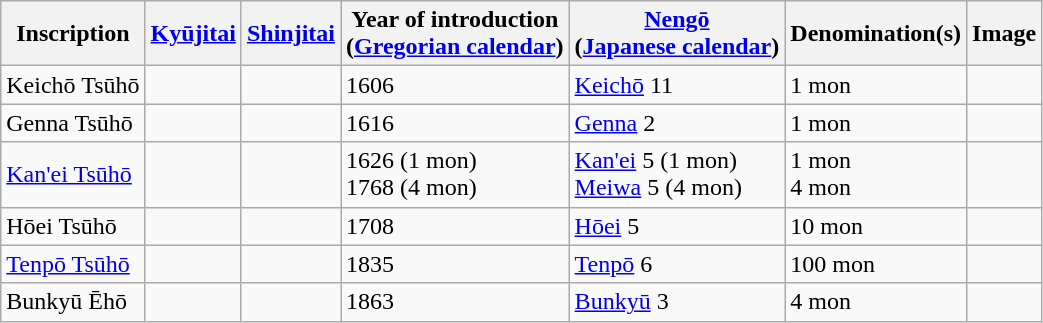<table class="wikitable">
<tr>
<th>Inscription</th>
<th><a href='#'>Kyūjitai</a></th>
<th><a href='#'>Shinjitai</a></th>
<th>Year of introduction<br>(<a href='#'>Gregorian calendar</a>)</th>
<th><a href='#'>Nengō</a><br>(<a href='#'>Japanese calendar</a>)</th>
<th>Denomination(s)</th>
<th>Image</th>
</tr>
<tr>
<td>Keichō Tsūhō</td>
<td></td>
<td></td>
<td>1606</td>
<td><a href='#'>Keichō</a> 11</td>
<td>1 mon</td>
<td></td>
</tr>
<tr>
<td>Genna Tsūhō</td>
<td></td>
<td></td>
<td>1616</td>
<td><a href='#'>Genna</a> 2</td>
<td>1 mon</td>
<td></td>
</tr>
<tr>
<td><a href='#'>Kan'ei Tsūhō</a></td>
<td></td>
<td></td>
<td>1626 (1 mon)<br>1768 (4 mon)</td>
<td><a href='#'>Kan'ei</a> 5 (1 mon)<br><a href='#'>Meiwa</a> 5 (4 mon)</td>
<td>1 mon<br>4 mon</td>
<td><br></td>
</tr>
<tr>
<td>Hōei Tsūhō</td>
<td></td>
<td></td>
<td>1708</td>
<td><a href='#'>Hōei</a> 5</td>
<td>10 mon</td>
<td></td>
</tr>
<tr>
<td><a href='#'>Tenpō Tsūhō</a></td>
<td></td>
<td></td>
<td>1835</td>
<td><a href='#'>Tenpō</a> 6</td>
<td>100 mon</td>
<td></td>
</tr>
<tr>
<td>Bunkyū Ēhō</td>
<td></td>
<td></td>
<td>1863</td>
<td><a href='#'>Bunkyū</a> 3</td>
<td>4 mon</td>
<td></td>
</tr>
</table>
